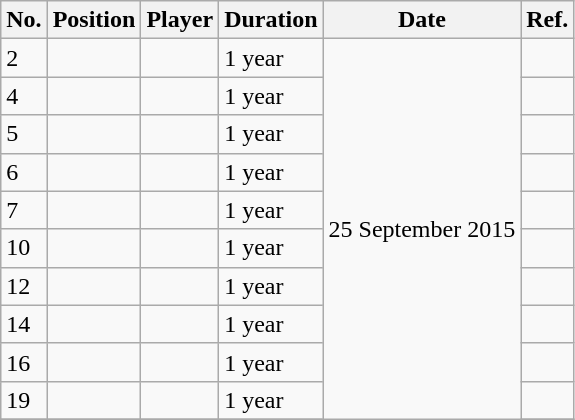<table class="wikitable">
<tr>
<th scope="col">No.</th>
<th scope="col">Position</th>
<th scope="col">Player</th>
<th scope="col">Duration</th>
<th scope="col">Date</th>
<th scope="col">Ref.</th>
</tr>
<tr>
<td>2</td>
<td></td>
<td align="left"></td>
<td>1 year</td>
<td rowspan="11">25 September 2015</td>
<td></td>
</tr>
<tr>
<td>4</td>
<td></td>
<td align="left"></td>
<td>1 year</td>
<td></td>
</tr>
<tr>
<td>5</td>
<td></td>
<td align="left"></td>
<td>1 year</td>
<td></td>
</tr>
<tr>
<td>6</td>
<td></td>
<td align="left"></td>
<td>1 year</td>
<td></td>
</tr>
<tr>
<td>7</td>
<td></td>
<td align="left"></td>
<td>1 year</td>
<td></td>
</tr>
<tr>
<td>10</td>
<td></td>
<td align="left"></td>
<td>1 year</td>
<td></td>
</tr>
<tr>
<td>12</td>
<td></td>
<td align="left"></td>
<td>1 year</td>
<td></td>
</tr>
<tr>
<td>14</td>
<td></td>
<td align="left"></td>
<td>1 year</td>
<td></td>
</tr>
<tr>
<td>16</td>
<td></td>
<td align="left"></td>
<td>1 year</td>
<td></td>
</tr>
<tr>
<td>19</td>
<td></td>
<td align="left"></td>
<td>1 year</td>
<td></td>
</tr>
<tr>
</tr>
</table>
